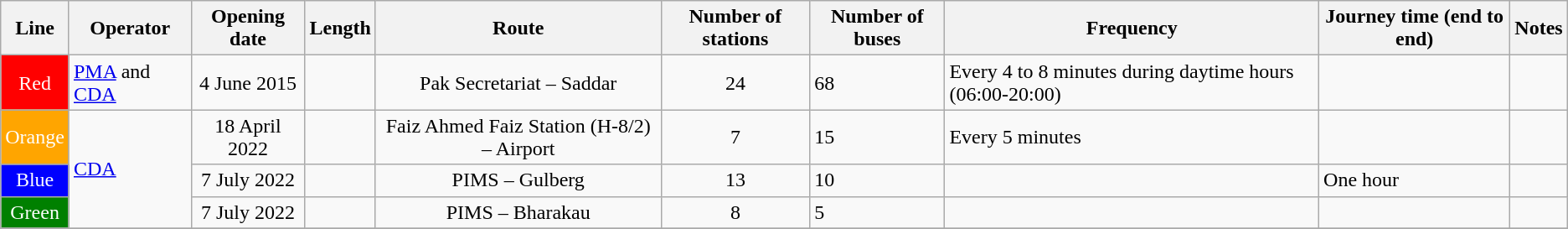<table class="wikitable">
<tr>
<th>Line</th>
<th>Operator</th>
<th>Opening date</th>
<th>Length</th>
<th>Route</th>
<th>Number of stations</th>
<th>Number of buses</th>
<th>Frequency</th>
<th>Journey time (end to end)</th>
<th>Notes</th>
</tr>
<tr>
<td style="text-align: center; background:red; color:white;">Red</td>
<td><a href='#'>PMA</a> and <a href='#'>CDA</a></td>
<td style="text-align: center">4 June 2015</td>
<td style="text-align: center"></td>
<td style="text-align: center">Pak Secretariat – Saddar</td>
<td style="text-align: center">24</td>
<td>68</td>
<td>Every 4 to 8 minutes during daytime hours (06:00-20:00)</td>
<td></td>
<td></td>
</tr>
<tr>
<td style="text-align: center; background:orange; color:white;">Orange</td>
<td rowspan="3"><a href='#'>CDA</a></td>
<td style="text-align: center">18 April 2022</td>
<td style="text-align: center"></td>
<td style="text-align: center">Faiz Ahmed Faiz Station (H-8/2) – Airport</td>
<td style="text-align: center">7</td>
<td>15</td>
<td>Every 5 minutes</td>
<td></td>
<td></td>
</tr>
<tr>
<td style="text-align: center; background:blue; color:white;">Blue</td>
<td style="text-align: center">7 July 2022</td>
<td style="text-align: center"></td>
<td style="text-align: center">PIMS – Gulberg</td>
<td style="text-align: center">13</td>
<td>10</td>
<td></td>
<td>One hour</td>
<td></td>
</tr>
<tr>
<td style="text-align: center; background:green; color:white;">Green</td>
<td style="text-align: center">7 July 2022</td>
<td style="text-align: center"></td>
<td style="text-align: center">PIMS – Bharakau</td>
<td style="text-align: center">8</td>
<td>5</td>
<td></td>
<td></td>
<td></td>
</tr>
<tr>
</tr>
</table>
